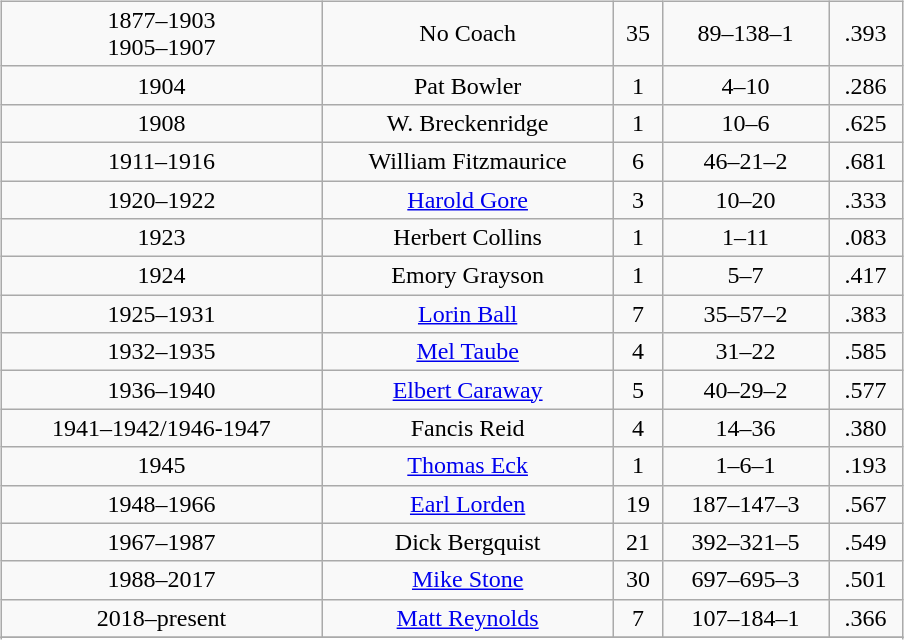<table border="0" width="60%">
<tr>
<td valign="top"><br><table cellpadding="1" border="1" cellspacing="0" width="80%" class="wikitable">
<tr align="center">
<td>1877–1903<br>1905–1907</td>
<td>No Coach</td>
<td>35</td>
<td>89–138–1</td>
<td>.393</td>
</tr>
<tr align="center">
<td>1904</td>
<td>Pat Bowler</td>
<td>1</td>
<td>4–10</td>
<td>.286</td>
</tr>
<tr align="center">
<td>1908</td>
<td>W. Breckenridge</td>
<td>1</td>
<td>10–6</td>
<td>.625</td>
</tr>
<tr align="center">
<td>1911–1916</td>
<td>William Fitzmaurice</td>
<td>6</td>
<td>46–21–2</td>
<td>.681</td>
</tr>
<tr align="center">
<td>1920–1922</td>
<td><a href='#'>Harold Gore</a></td>
<td>3</td>
<td>10–20</td>
<td>.333</td>
</tr>
<tr align="center">
<td>1923</td>
<td>Herbert Collins</td>
<td>1</td>
<td>1–11</td>
<td>.083</td>
</tr>
<tr align="center">
<td>1924</td>
<td>Emory Grayson</td>
<td>1</td>
<td>5–7</td>
<td>.417</td>
</tr>
<tr align="center">
<td>1925–1931</td>
<td><a href='#'>Lorin Ball</a></td>
<td>7</td>
<td>35–57–2</td>
<td>.383</td>
</tr>
<tr align="center">
<td>1932–1935</td>
<td><a href='#'>Mel Taube</a></td>
<td>4</td>
<td>31–22</td>
<td>.585</td>
</tr>
<tr align="center">
<td>1936–1940</td>
<td><a href='#'>Elbert Caraway</a></td>
<td>5</td>
<td>40–29–2</td>
<td>.577</td>
</tr>
<tr align="center">
<td>1941–1942/1946-1947</td>
<td>Fancis Reid</td>
<td>4</td>
<td>14–36</td>
<td>.380</td>
</tr>
<tr align="center">
<td>1945</td>
<td><a href='#'>Thomas Eck</a></td>
<td>1</td>
<td>1–6–1</td>
<td>.193</td>
</tr>
<tr align="center">
<td>1948–1966</td>
<td><a href='#'>Earl Lorden</a></td>
<td>19</td>
<td>187–147–3</td>
<td>.567</td>
</tr>
<tr align="center">
<td>1967–1987</td>
<td>Dick Bergquist</td>
<td>21</td>
<td>392–321–5</td>
<td>.549</td>
</tr>
<tr align="center">
<td>1988–2017</td>
<td><a href='#'>Mike Stone</a></td>
<td>30</td>
<td>697–695–3</td>
<td>.501</td>
</tr>
<tr align="center">
<td>2018–present</td>
<td><a href='#'>Matt Reynolds</a></td>
<td>7</td>
<td>107–184–1</td>
<td>.366</td>
</tr>
<tr>
</tr>
<tr>
</tr>
</table>
</td>
</tr>
</table>
